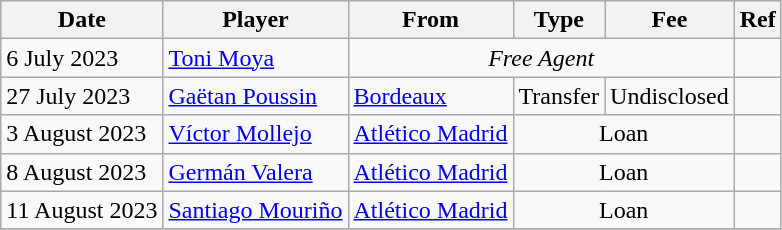<table class="wikitable">
<tr>
<th>Date</th>
<th>Player</th>
<th>From</th>
<th>Type</th>
<th>Fee</th>
<th>Ref</th>
</tr>
<tr>
<td>6 July 2023</td>
<td> <a href='#'>Toni Moya</a></td>
<td colspan=3 align=center><em>Free Agent</em></td>
<td align=center></td>
</tr>
<tr>
<td>27 July 2023</td>
<td> <a href='#'>Gaëtan Poussin</a></td>
<td> <a href='#'>Bordeaux</a></td>
<td>Transfer</td>
<td>Undisclosed</td>
<td></td>
</tr>
<tr>
<td>3 August 2023</td>
<td> <a href='#'>Víctor Mollejo</a></td>
<td><a href='#'>Atlético Madrid</a></td>
<td colspan=2 align=center>Loan</td>
<td></td>
</tr>
<tr>
<td>8 August 2023</td>
<td> <a href='#'>Germán Valera</a></td>
<td><a href='#'>Atlético Madrid</a></td>
<td colspan=2 align=center>Loan</td>
<td></td>
</tr>
<tr>
<td>11 August 2023</td>
<td> <a href='#'>Santiago Mouriño</a></td>
<td><a href='#'>Atlético Madrid</a></td>
<td colspan=2 align=center>Loan</td>
<td></td>
</tr>
<tr>
</tr>
</table>
